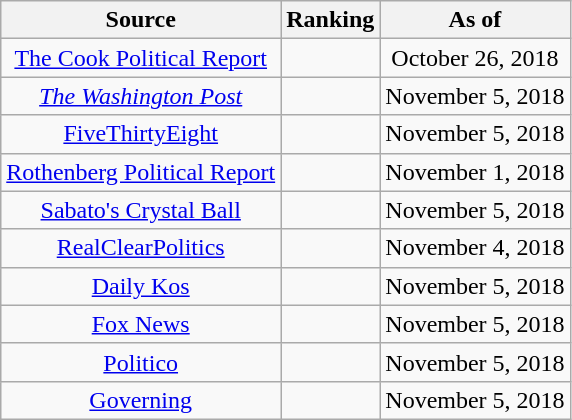<table class="wikitable" style="text-align:center">
<tr>
<th>Source</th>
<th>Ranking</th>
<th>As of</th>
</tr>
<tr>
<td><a href='#'>The Cook Political Report</a></td>
<td></td>
<td>October 26, 2018</td>
</tr>
<tr>
<td><em><a href='#'>The Washington Post</a></em></td>
<td></td>
<td>November 5, 2018</td>
</tr>
<tr>
<td><a href='#'>FiveThirtyEight</a></td>
<td></td>
<td>November 5, 2018</td>
</tr>
<tr>
<td><a href='#'>Rothenberg Political Report</a></td>
<td></td>
<td>November 1, 2018</td>
</tr>
<tr>
<td><a href='#'>Sabato's Crystal Ball</a></td>
<td></td>
<td>November 5, 2018</td>
</tr>
<tr>
<td><a href='#'>RealClearPolitics</a></td>
<td></td>
<td>November 4, 2018</td>
</tr>
<tr>
<td><a href='#'>Daily Kos</a></td>
<td></td>
<td>November 5, 2018</td>
</tr>
<tr>
<td><a href='#'>Fox News</a></td>
<td></td>
<td>November 5, 2018</td>
</tr>
<tr>
<td><a href='#'>Politico</a></td>
<td></td>
<td>November 5, 2018</td>
</tr>
<tr>
<td><a href='#'>Governing</a></td>
<td></td>
<td>November 5, 2018</td>
</tr>
</table>
